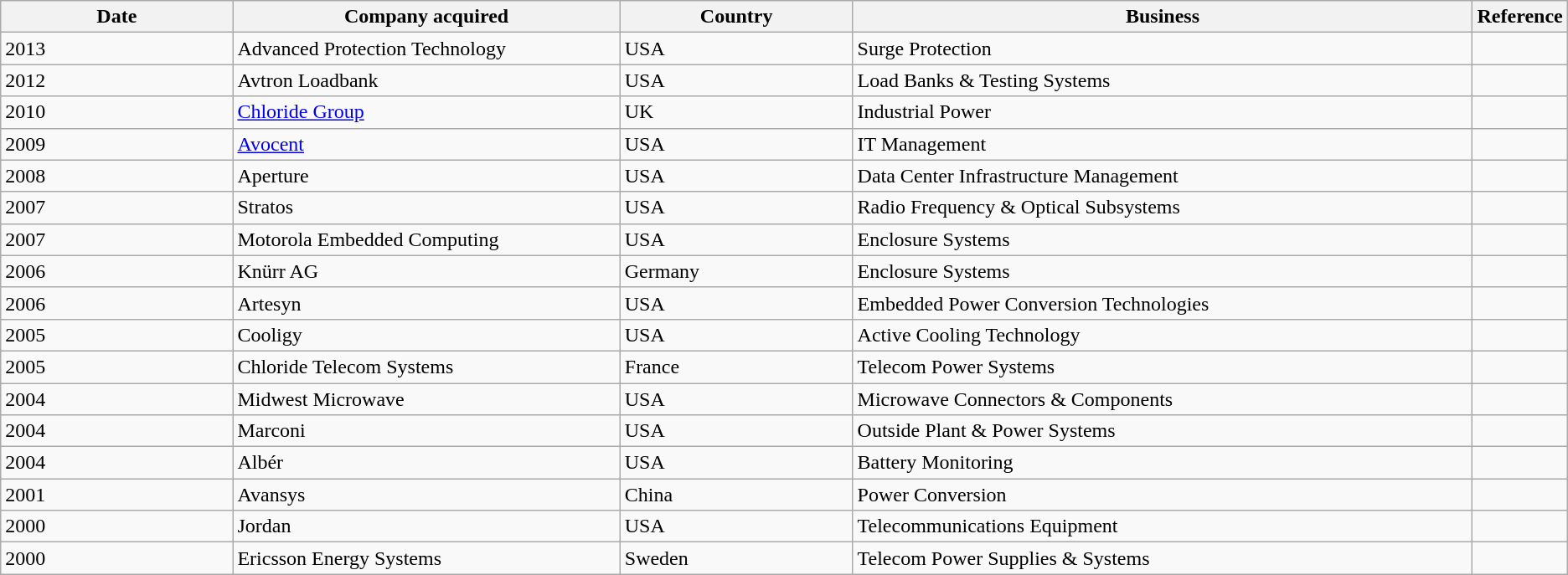<table class="wikitable mw-collapsible mw-collapsed">
<tr>
<th data-sort-type="usLongDate" width="15%">Date</th>
<th width="25%">Company acquired</th>
<th width="15%">Country</th>
<th width="40%">Business</th>
<th width="5%">Reference</th>
</tr>
<tr>
<td>2013</td>
<td>Advanced Protection Technology</td>
<td> USA</td>
<td>Surge Protection</td>
<td></td>
</tr>
<tr>
<td>2012</td>
<td>Avtron Loadbank</td>
<td> USA</td>
<td>Load Banks & Testing Systems</td>
<td></td>
</tr>
<tr>
<td>2010</td>
<td><a href='#'>Chloride Group</a></td>
<td> UK</td>
<td>Industrial Power</td>
<td></td>
</tr>
<tr>
<td>2009</td>
<td><a href='#'>Avocent</a></td>
<td> USA</td>
<td>IT Management</td>
<td></td>
</tr>
<tr>
<td>2008</td>
<td>Aperture</td>
<td> USA</td>
<td>Data Center Infrastructure Management</td>
<td></td>
</tr>
<tr>
<td>2007</td>
<td>Stratos</td>
<td> USA</td>
<td>Radio Frequency & Optical Subsystems</td>
<td></td>
</tr>
<tr>
<td>2007</td>
<td>Motorola Embedded Computing</td>
<td> USA</td>
<td>Enclosure Systems</td>
<td></td>
</tr>
<tr>
<td>2006</td>
<td>Knürr AG</td>
<td> Germany</td>
<td>Enclosure Systems</td>
<td></td>
</tr>
<tr>
<td>2006</td>
<td>Artesyn</td>
<td> USA</td>
<td>Embedded Power Conversion Technologies</td>
<td></td>
</tr>
<tr>
<td>2005</td>
<td>Cooligy</td>
<td> USA</td>
<td>Active Cooling Technology</td>
<td></td>
</tr>
<tr>
<td>2005</td>
<td>Chloride Telecom Systems</td>
<td> France</td>
<td>Telecom Power Systems</td>
<td></td>
</tr>
<tr>
<td>2004</td>
<td>Midwest Microwave</td>
<td> USA</td>
<td>Microwave Connectors & Components</td>
<td></td>
</tr>
<tr>
<td>2004</td>
<td>Marconi</td>
<td> USA</td>
<td>Outside Plant & Power Systems</td>
<td></td>
</tr>
<tr>
<td>2004</td>
<td>Albér</td>
<td> USA</td>
<td>Battery Monitoring</td>
<td></td>
</tr>
<tr>
<td>2001</td>
<td>Avansys</td>
<td> China</td>
<td>Power Conversion</td>
<td></td>
</tr>
<tr>
<td>2000</td>
<td>Jordan</td>
<td> USA</td>
<td>Telecommunications Equipment</td>
<td></td>
</tr>
<tr>
<td>2000</td>
<td>Ericsson Energy Systems</td>
<td> Sweden</td>
<td>Telecom Power Supplies & Systems</td>
<td></td>
</tr>
</table>
